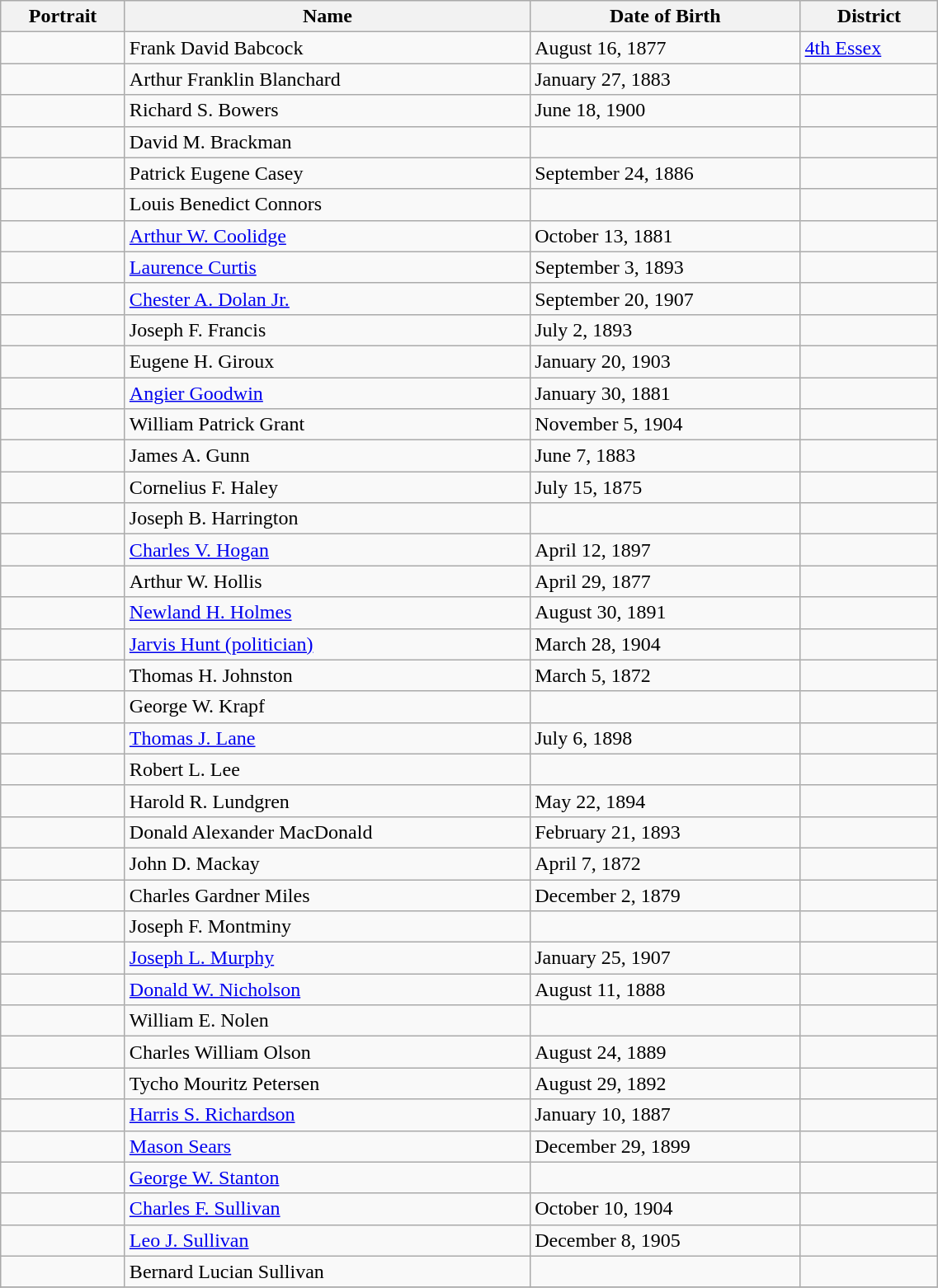<table class='wikitable sortable' style="width:60%">
<tr>
<th>Portrait</th>
<th>Name </th>
<th data-sort-type=date>Date of Birth </th>
<th>District </th>
</tr>
<tr>
<td></td>
<td>Frank David Babcock</td>
<td>August 16, 1877</td>
<td><a href='#'>4th Essex</a></td>
</tr>
<tr>
<td></td>
<td>Arthur Franklin Blanchard</td>
<td>January 27, 1883</td>
<td></td>
</tr>
<tr>
<td></td>
<td>Richard S. Bowers</td>
<td>June 18, 1900</td>
<td></td>
</tr>
<tr>
<td></td>
<td>David M. Brackman</td>
<td></td>
<td></td>
</tr>
<tr>
<td></td>
<td>Patrick Eugene Casey</td>
<td>September 24, 1886</td>
<td></td>
</tr>
<tr>
<td></td>
<td>Louis Benedict Connors</td>
<td></td>
<td></td>
</tr>
<tr>
<td></td>
<td><a href='#'>Arthur W. Coolidge</a></td>
<td>October 13, 1881</td>
<td></td>
</tr>
<tr>
<td></td>
<td><a href='#'>Laurence Curtis</a></td>
<td>September 3, 1893</td>
<td></td>
</tr>
<tr>
<td></td>
<td><a href='#'>Chester A. Dolan Jr.</a></td>
<td>September 20, 1907</td>
<td></td>
</tr>
<tr>
<td></td>
<td>Joseph F. Francis</td>
<td>July 2, 1893</td>
<td></td>
</tr>
<tr>
<td></td>
<td>Eugene H. Giroux</td>
<td>January 20, 1903</td>
<td></td>
</tr>
<tr>
<td></td>
<td><a href='#'>Angier Goodwin</a></td>
<td>January 30, 1881</td>
<td></td>
</tr>
<tr>
<td></td>
<td>William Patrick Grant</td>
<td>November 5, 1904</td>
<td></td>
</tr>
<tr>
<td></td>
<td>James A. Gunn</td>
<td>June 7, 1883</td>
<td></td>
</tr>
<tr>
<td></td>
<td>Cornelius F. Haley</td>
<td>July 15, 1875</td>
<td></td>
</tr>
<tr>
<td></td>
<td>Joseph B. Harrington</td>
<td></td>
<td></td>
</tr>
<tr>
<td></td>
<td><a href='#'>Charles V. Hogan</a></td>
<td>April 12, 1897</td>
<td></td>
</tr>
<tr>
<td></td>
<td>Arthur W. Hollis</td>
<td>April 29, 1877</td>
<td></td>
</tr>
<tr>
<td></td>
<td><a href='#'>Newland H. Holmes</a></td>
<td>August 30, 1891</td>
<td></td>
</tr>
<tr>
<td></td>
<td><a href='#'>Jarvis Hunt (politician)</a></td>
<td>March 28, 1904</td>
<td></td>
</tr>
<tr>
<td></td>
<td>Thomas H. Johnston</td>
<td>March 5, 1872</td>
<td></td>
</tr>
<tr>
<td></td>
<td>George W. Krapf</td>
<td></td>
<td></td>
</tr>
<tr>
<td></td>
<td><a href='#'>Thomas J. Lane</a></td>
<td>July 6, 1898</td>
<td></td>
</tr>
<tr>
<td></td>
<td>Robert L. Lee</td>
<td></td>
<td></td>
</tr>
<tr>
<td></td>
<td>Harold R. Lundgren</td>
<td>May 22, 1894</td>
<td></td>
</tr>
<tr>
<td></td>
<td>Donald Alexander MacDonald</td>
<td>February 21, 1893</td>
<td></td>
</tr>
<tr>
<td></td>
<td>John D. Mackay</td>
<td>April 7, 1872</td>
<td></td>
</tr>
<tr>
<td></td>
<td>Charles Gardner Miles</td>
<td>December 2, 1879</td>
<td></td>
</tr>
<tr>
<td></td>
<td>Joseph F. Montminy</td>
<td></td>
<td></td>
</tr>
<tr>
<td></td>
<td><a href='#'>Joseph L. Murphy</a></td>
<td>January 25, 1907</td>
<td></td>
</tr>
<tr>
<td></td>
<td><a href='#'>Donald W. Nicholson</a></td>
<td>August 11, 1888</td>
<td></td>
</tr>
<tr>
<td></td>
<td>William E. Nolen</td>
<td></td>
<td></td>
</tr>
<tr>
<td></td>
<td>Charles William Olson</td>
<td>August 24, 1889</td>
<td></td>
</tr>
<tr>
<td></td>
<td>Tycho Mouritz Petersen</td>
<td>August 29, 1892</td>
<td></td>
</tr>
<tr>
<td></td>
<td><a href='#'>Harris S. Richardson</a></td>
<td>January 10, 1887</td>
<td></td>
</tr>
<tr>
<td></td>
<td><a href='#'>Mason Sears</a></td>
<td>December 29, 1899</td>
<td></td>
</tr>
<tr>
<td></td>
<td><a href='#'>George W. Stanton</a></td>
<td></td>
<td></td>
</tr>
<tr>
<td></td>
<td><a href='#'>Charles F. Sullivan</a></td>
<td>October 10, 1904</td>
<td></td>
</tr>
<tr>
<td></td>
<td><a href='#'>Leo J. Sullivan</a></td>
<td>December 8, 1905</td>
<td></td>
</tr>
<tr>
<td></td>
<td>Bernard Lucian Sullivan</td>
<td></td>
<td></td>
</tr>
<tr>
</tr>
</table>
